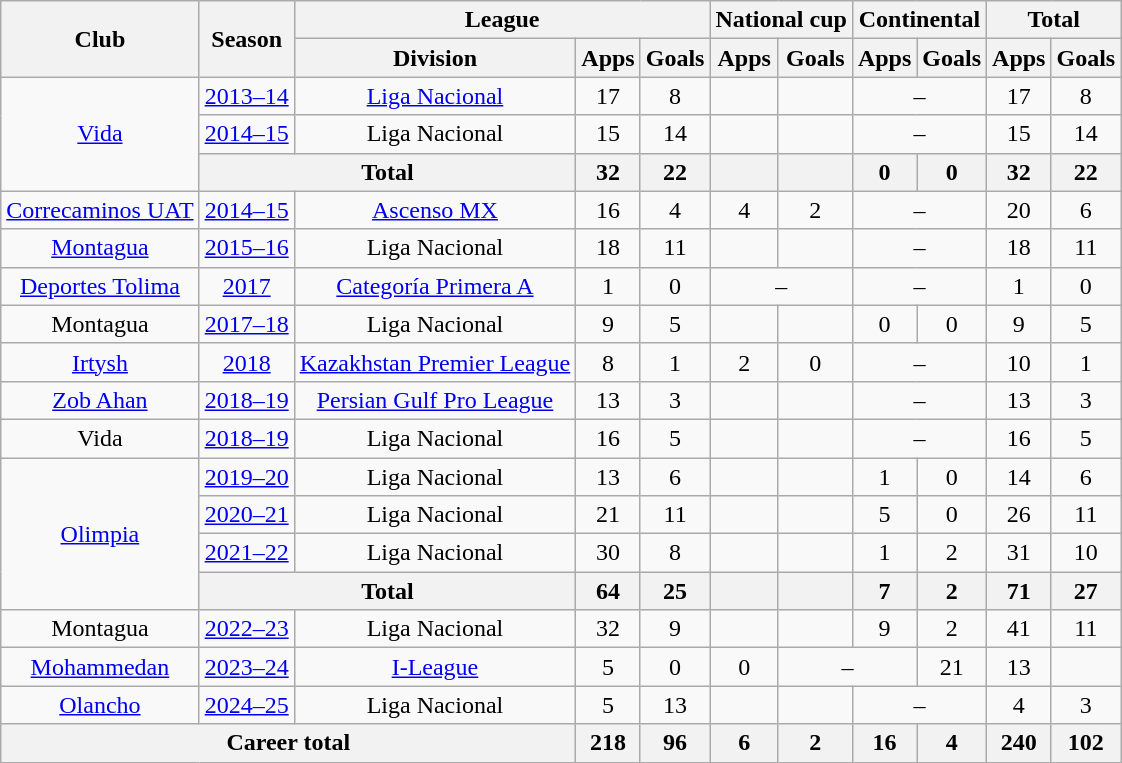<table class="wikitable" style="text-align: center">
<tr>
<th rowspan="2">Club</th>
<th rowspan="2">Season</th>
<th colspan="3">League</th>
<th colspan="2">National cup</th>
<th colspan="2">Continental</th>
<th colspan="2">Total</th>
</tr>
<tr>
<th>Division</th>
<th>Apps</th>
<th>Goals</th>
<th>Apps</th>
<th>Goals</th>
<th>Apps</th>
<th>Goals</th>
<th>Apps</th>
<th>Goals</th>
</tr>
<tr>
<td rowspan="3"><a href='#'>Vida</a></td>
<td><a href='#'>2013–14</a></td>
<td><a href='#'>Liga Nacional</a></td>
<td>17</td>
<td>8</td>
<td></td>
<td></td>
<td colspan="2">–</td>
<td>17</td>
<td>8</td>
</tr>
<tr>
<td><a href='#'>2014–15</a></td>
<td>Liga Nacional</td>
<td>15</td>
<td>14</td>
<td></td>
<td></td>
<td colspan="2">–</td>
<td>15</td>
<td>14</td>
</tr>
<tr>
<th colspan="2">Total</th>
<th>32</th>
<th>22</th>
<th></th>
<th></th>
<th>0</th>
<th>0</th>
<th>32</th>
<th>22</th>
</tr>
<tr>
<td><a href='#'>Correcaminos UAT</a></td>
<td><a href='#'>2014–15</a></td>
<td><a href='#'>Ascenso MX</a></td>
<td>16</td>
<td>4</td>
<td>4</td>
<td>2</td>
<td colspan="2">–</td>
<td>20</td>
<td>6</td>
</tr>
<tr>
<td><a href='#'>Montagua</a></td>
<td><a href='#'>2015–16</a></td>
<td>Liga Nacional</td>
<td>18</td>
<td>11</td>
<td></td>
<td></td>
<td colspan="2">–</td>
<td>18</td>
<td>11</td>
</tr>
<tr>
<td><a href='#'>Deportes Tolima</a></td>
<td><a href='#'>2017</a></td>
<td><a href='#'>Categoría Primera A</a></td>
<td>1</td>
<td>0</td>
<td colspan="2">–</td>
<td colspan="2">–</td>
<td>1</td>
<td>0</td>
</tr>
<tr>
<td>Montagua</td>
<td><a href='#'>2017–18</a></td>
<td>Liga Nacional</td>
<td>9</td>
<td>5</td>
<td></td>
<td></td>
<td>0</td>
<td>0</td>
<td>9</td>
<td>5</td>
</tr>
<tr>
<td><a href='#'>Irtysh</a></td>
<td><a href='#'>2018</a></td>
<td><a href='#'>Kazakhstan Premier League</a></td>
<td>8</td>
<td>1</td>
<td>2</td>
<td>0</td>
<td colspan="2">–</td>
<td>10</td>
<td>1</td>
</tr>
<tr>
<td><a href='#'>Zob Ahan</a></td>
<td><a href='#'>2018–19</a></td>
<td><a href='#'>Persian Gulf Pro League</a></td>
<td>13</td>
<td>3</td>
<td></td>
<td></td>
<td colspan="2">–</td>
<td>13</td>
<td>3</td>
</tr>
<tr>
<td>Vida</td>
<td><a href='#'>2018–19</a></td>
<td>Liga Nacional</td>
<td>16</td>
<td>5</td>
<td></td>
<td></td>
<td colspan="2">–</td>
<td>16</td>
<td>5</td>
</tr>
<tr>
<td rowspan="4"><a href='#'>Olimpia</a></td>
<td><a href='#'>2019–20</a></td>
<td>Liga Nacional</td>
<td>13</td>
<td>6</td>
<td></td>
<td></td>
<td>1</td>
<td>0</td>
<td>14</td>
<td>6</td>
</tr>
<tr>
<td><a href='#'>2020–21</a></td>
<td>Liga Nacional</td>
<td>21</td>
<td>11</td>
<td></td>
<td></td>
<td>5</td>
<td>0</td>
<td>26</td>
<td>11</td>
</tr>
<tr>
<td><a href='#'>2021–22</a></td>
<td>Liga Nacional</td>
<td>30</td>
<td>8</td>
<td></td>
<td></td>
<td>1</td>
<td>2</td>
<td>31</td>
<td>10</td>
</tr>
<tr>
<th colspan="2">Total</th>
<th>64</th>
<th>25</th>
<th></th>
<th></th>
<th>7</th>
<th>2</th>
<th>71</th>
<th>27</th>
</tr>
<tr>
<td>Montagua</td>
<td><a href='#'>2022–23</a></td>
<td>Liga Nacional</td>
<td>32</td>
<td>9</td>
<td></td>
<td></td>
<td>9</td>
<td>2</td>
<td>41</td>
<td>11</td>
</tr>
<tr>
<td><a href='#'>Mohammedan</a></td>
<td><a href='#'>2023–24</a></td>
<td><a href='#'>I-League</a></td>
<td 13>5</td>
<td>0</td>
<td>0</td>
<td colspan="2">–</td>
<td>21</td>
<td>13</td>
</tr>
<tr>
<td><a href='#'>Olancho</a></td>
<td><a href='#'>2024–25</a></td>
<td>Liga Nacional</td>
<td>5</td>
<td>13</td>
<td></td>
<td></td>
<td colspan="2">–</td>
<td>4</td>
<td>3</td>
</tr>
<tr>
<th colspan="3">Career total</th>
<th>218</th>
<th>96</th>
<th>6</th>
<th>2</th>
<th>16</th>
<th>4</th>
<th>240</th>
<th>102</th>
</tr>
</table>
